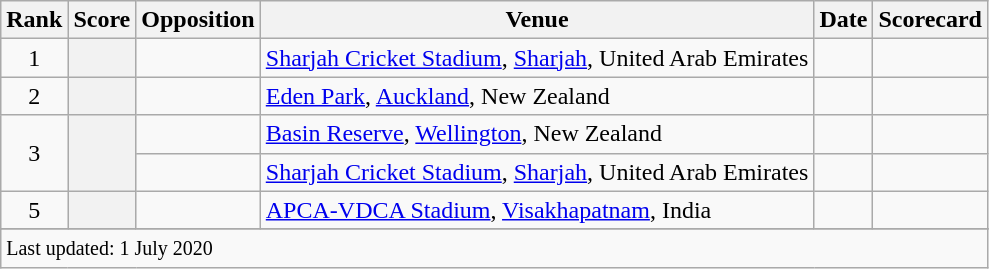<table class="wikitable plainrowheaders sortable">
<tr>
<th scope=col>Rank</th>
<th scope=col>Score</th>
<th scope=col>Opposition</th>
<th scope=col>Venue</th>
<th scope=col>Date</th>
<th scope=col>Scorecard</th>
</tr>
<tr>
<td align=center>1</td>
<th scope=row style=text-align:center;></th>
<td></td>
<td><a href='#'>Sharjah Cricket Stadium</a>, <a href='#'>Sharjah</a>, United Arab Emirates</td>
<td></td>
<td></td>
</tr>
<tr>
<td align=center>2</td>
<th scope=row style=text-align:center;></th>
<td></td>
<td><a href='#'>Eden Park</a>, <a href='#'>Auckland</a>, New Zealand</td>
<td></td>
<td></td>
</tr>
<tr>
<td align=center rowspan=2>3</td>
<th scope=row style=text-align:center; rowspan=2></th>
<td></td>
<td><a href='#'>Basin Reserve</a>, <a href='#'>Wellington</a>, New Zealand</td>
<td></td>
<td></td>
</tr>
<tr>
<td></td>
<td><a href='#'>Sharjah Cricket Stadium</a>, <a href='#'>Sharjah</a>, United Arab Emirates</td>
<td></td>
<td></td>
</tr>
<tr>
<td align=center>5</td>
<th scope=row style=text-align:center;></th>
<td></td>
<td><a href='#'>APCA-VDCA Stadium</a>, <a href='#'>Visakhapatnam</a>, India</td>
<td></td>
<td></td>
</tr>
<tr>
</tr>
<tr class=sortbottom>
<td colspan=6><small>Last updated: 1 July 2020</small></td>
</tr>
</table>
